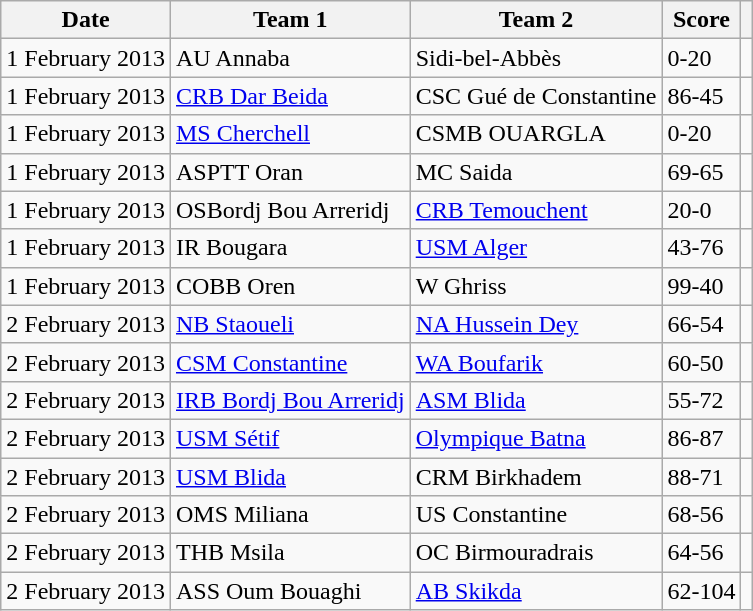<table class="wikitable">
<tr>
<th scope="col">Date</th>
<th scope="col">Team 1</th>
<th scope="col">Team 2</th>
<th scope="col">Score</th>
<th scope="col"></th>
</tr>
<tr>
<td>1 February 2013</td>
<td>AU Annaba</td>
<td>Sidi-bel-Abbès</td>
<td>0-20</td>
<td></td>
</tr>
<tr>
<td>1 February 2013</td>
<td><a href='#'>CRB Dar Beida</a></td>
<td>CSC Gué de Constantine</td>
<td>86-45</td>
<td></td>
</tr>
<tr>
<td>1 February 2013</td>
<td><a href='#'>MS Cherchell</a></td>
<td>CSMB OUARGLA</td>
<td>0-20</td>
<td></td>
</tr>
<tr>
<td>1 February 2013</td>
<td>ASPTT Oran</td>
<td>MC Saida</td>
<td>69-65</td>
<td></td>
</tr>
<tr>
<td>1 February 2013</td>
<td>OSBordj Bou Arreridj</td>
<td><a href='#'>CRB Temouchent</a></td>
<td>20-0</td>
<td></td>
</tr>
<tr>
<td>1 February 2013</td>
<td>IR Bougara</td>
<td><a href='#'>USM Alger</a></td>
<td>43-76</td>
<td></td>
</tr>
<tr>
<td>1 February 2013</td>
<td>COBB Oren</td>
<td>W Ghriss</td>
<td>99-40</td>
<td></td>
</tr>
<tr>
<td>2 February 2013</td>
<td><a href='#'>NB Staoueli</a></td>
<td><a href='#'>NA Hussein Dey</a></td>
<td>66-54</td>
<td></td>
</tr>
<tr>
<td>2 February 2013</td>
<td><a href='#'>CSM Constantine</a></td>
<td><a href='#'>WA Boufarik</a></td>
<td>60-50</td>
<td></td>
</tr>
<tr>
<td>2 February 2013</td>
<td><a href='#'>IRB Bordj Bou Arreridj</a></td>
<td><a href='#'>ASM Blida</a></td>
<td>55-72</td>
<td></td>
</tr>
<tr>
<td>2 February 2013</td>
<td><a href='#'>USM Sétif</a></td>
<td><a href='#'>Olympique Batna</a></td>
<td>86-87</td>
<td></td>
</tr>
<tr>
<td>2 February 2013</td>
<td><a href='#'>USM Blida</a></td>
<td>CRM Birkhadem</td>
<td>88-71</td>
<td></td>
</tr>
<tr>
<td>2 February 2013</td>
<td>OMS Miliana</td>
<td>US Constantine</td>
<td>68-56</td>
<td></td>
</tr>
<tr>
<td>2 February 2013</td>
<td>THB Msila</td>
<td>OC Birmouradrais</td>
<td>64-56</td>
<td></td>
</tr>
<tr>
<td>2 February 2013</td>
<td>ASS Oum Bouaghi</td>
<td><a href='#'>AB Skikda</a></td>
<td>62-104</td>
<td></td>
</tr>
</table>
